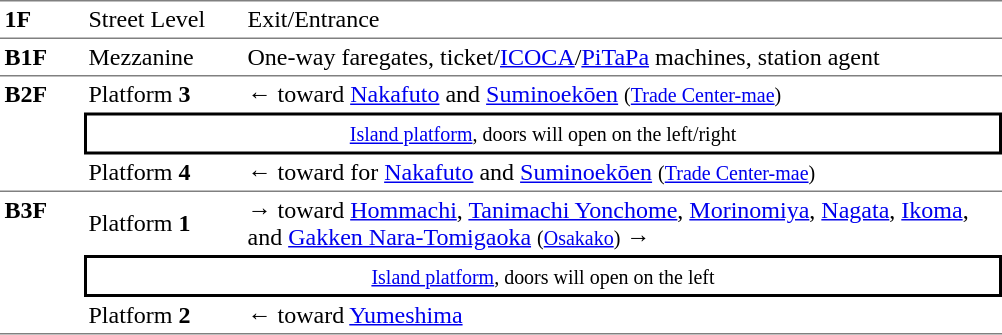<table table border=0 cellspacing=0 cellpadding=3>
<tr>
<td style="border-top:solid 1px gray;" width=50 valign=top><strong>1F</strong></td>
<td style="border-top:solid 1px gray;" width=100 valign=top>Street Level</td>
<td style="border-top:solid 1px gray;" width=500 valign=top>Exit/Entrance</td>
</tr>
<tr>
<td style="border-top:solid 1px gray; border-bottom:solid 1px gray;"><strong>B1F</strong></td>
<td style="border-top:solid 1px gray; border-bottom:solid 1px gray;">Mezzanine</td>
<td style="border-top:solid 1px gray; border-bottom:solid 1px gray;">One-way faregates, ticket/<a href='#'>ICOCA</a>/<a href='#'>PiTaPa</a> machines, station agent</td>
</tr>
<tr>
</tr>
<tr>
<td style="border-bottom:solid 1px gray;" rowspan=3 valign=top><strong>B2F</strong></td>
<td>Platform <span><strong>3</strong></span></td>
<td>←  toward <a href='#'>Nakafuto</a> and <a href='#'>Suminoekōen</a> <small>(<a href='#'>Trade Center-mae</a>)</small></td>
</tr>
<tr>
<td style="border-top:solid 2px black;border-right:solid 2px black;border-left:solid 2px black;border-bottom:solid 2px black;text-align:center;" colspan=2><small><a href='#'>Island platform</a>, doors will open on the left/right</small></td>
</tr>
<tr>
<td style="border-bottom:solid 1px gray;">Platform <span><strong>4</strong></span></td>
<td style="border-bottom:solid 1px gray;">←  toward for <a href='#'>Nakafuto</a> and <a href='#'>Suminoekōen</a> <small>(<a href='#'>Trade Center-mae</a>)</small></td>
</tr>
<tr>
<td style="border-bottom:solid 1px gray;" rowspan=3 valign=top><strong>B3F</strong></td>
<td>Platform <span><strong>1</strong></span></td>
<td><span>→</span>  toward <a href='#'>Hommachi</a>, <a href='#'>Tanimachi Yonchome</a>, <a href='#'>Morinomiya</a>, <a href='#'>Nagata</a>, <a href='#'>Ikoma</a>, and <a href='#'>Gakken Nara-Tomigaoka</a>  <small>(<a href='#'>Osakako</a>)</small> →</td>
</tr>
<tr>
<td style="border-top:solid 2px black;border-right:solid 2px black;border-left:solid 2px black;border-bottom:solid 2px black;text-align:center;" colspan=2><small><a href='#'>Island platform</a>, doors will open on the left</small></td>
</tr>
<tr>
<td style="border-bottom:solid 1px gray;">Platform <span><strong>2</strong></span></td>
<td style="border-bottom:solid 1px gray;">←  toward <a href='#'>Yumeshima</a></td>
</tr>
</table>
